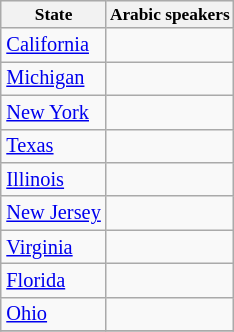<table class="wikitable sortable" style="float:right; font-size:85%;">
<tr style="font-size: 85%;">
<th>State</th>
<th>Arabic speakers</th>
</tr>
<tr>
<td><a href='#'>California</a></td>
<td></td>
</tr>
<tr>
<td><a href='#'>Michigan</a></td>
<td></td>
</tr>
<tr>
<td><a href='#'>New York</a></td>
<td></td>
</tr>
<tr>
<td><a href='#'>Texas</a></td>
<td></td>
</tr>
<tr>
<td><a href='#'>Illinois</a></td>
<td></td>
</tr>
<tr>
<td><a href='#'>New Jersey</a></td>
<td></td>
</tr>
<tr>
<td><a href='#'>Virginia</a></td>
<td></td>
</tr>
<tr>
<td><a href='#'>Florida</a></td>
<td></td>
</tr>
<tr>
<td><a href='#'>Ohio</a></td>
<td></td>
</tr>
<tr>
</tr>
</table>
